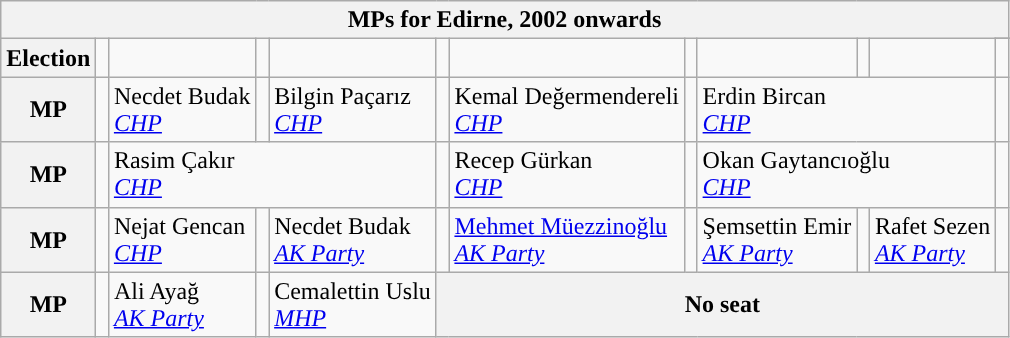<table class="wikitable">
<tr>
<th colspan = 12>MPs for Edirne, 2002 onwards</th>
</tr>
<tr>
<th rowspan = 2>Election</th>
<td rowspan="2" style="width:1px;"></td>
<td rowspan = 2></td>
<td rowspan="2" style="width:1px;"></td>
<td rowspan = 2></td>
<td rowspan="2" style="width:1px;"></td>
<td rowspan = 2></td>
<td rowspan="2" style="width:1px;"></td>
<td rowspan = 2></td>
<td rowspan="2" style="width:1px;"></td>
<td rowspan = 2></td>
</tr>
<tr>
<td></td>
</tr>
<tr>
<th>MP</th>
<td width=1px style="background-color: "></td>
<td colspan = 1>Necdet Budak<br><em><a href='#'>CHP</a></em></td>
<td width=1px style="background-color: "></td>
<td colspan = 1>Bilgin Paçarız<br><em><a href='#'>CHP</a></em></td>
<td width=1px style="background-color: "></td>
<td colspan = 1>Kemal Değermendereli<br><em><a href='#'>CHP</a></em></td>
<td width=1px style="background-color: "></td>
<td colspan = 3>Erdin Bircan<br><em><a href='#'>CHP</a></em></td>
<td width=1px style="background-color: "></td>
</tr>
<tr>
<th>MP</th>
<td width=1px style="background-color: "></td>
<td colspan = 3>Rasim Çakır<br><em><a href='#'>CHP</a></em></td>
<td width=1px style="background-color: "></td>
<td colspan = 1>Recep Gürkan<br><em><a href='#'>CHP</a></em></td>
<td width=1px style="background-color: "></td>
<td colspan = 3>Okan Gaytancıoğlu<br><em><a href='#'>CHP</a></em></td>
<td width=1px style="background-color: "></td>
</tr>
<tr>
<th>MP</th>
<td width=1px style="background-color: "></td>
<td colspan = 1>Nejat Gencan<br><em><a href='#'>CHP</a></em></td>
<td width=1px style="background-color: "></td>
<td colspan = 1>Necdet Budak<br><em><a href='#'>AK Party</a></em></td>
<td width=1px style="background-color: "></td>
<td colspan = 1><a href='#'>Mehmet Müezzinoğlu</a><br><em><a href='#'>AK Party</a></em></td>
<td width=1px style="background-color: "></td>
<td colspan = 1>Şemsettin Emir<br><em><a href='#'>AK Party</a></em></td>
<td width=1px style="background-color: "></td>
<td colspan = 1>Rafet Sezen<br><em><a href='#'>AK Party</a></em></td>
<td width=1px style="background-color: "></td>
</tr>
<tr>
<th>MP</th>
<td width=1px style="background-color: "></td>
<td colspan = 1>Ali Ayağ<br><em><a href='#'>AK Party</a></em></td>
<td width=1px style="background-color: "></td>
<td colspan = 1>Cemalettin Uslu<br><em><a href='#'>MHP</a></em></td>
<th colspan = 7>No seat</th>
</tr>
</table>
